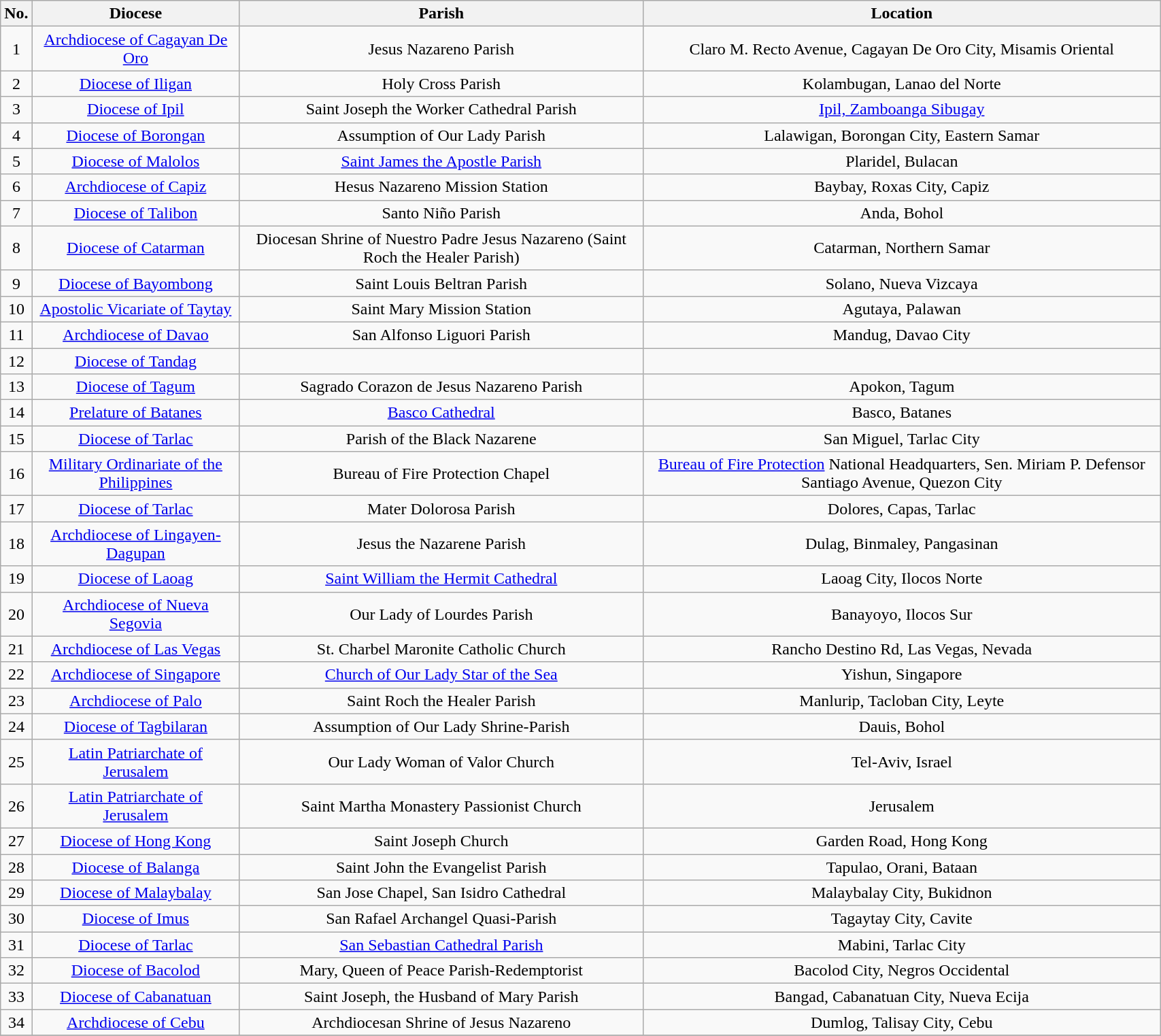<table class="wikitable" style="text-align:center;" width="90%">
<tr>
<th>No.</th>
<th>Diocese</th>
<th>Parish</th>
<th>Location</th>
</tr>
<tr>
<td>1</td>
<td><a href='#'>Archdiocese of Cagayan De Oro</a></td>
<td>Jesus Nazareno Parish</td>
<td>Claro M. Recto Avenue, Cagayan De Oro City, Misamis Oriental</td>
</tr>
<tr>
<td>2</td>
<td><a href='#'>Diocese of Iligan</a></td>
<td>Holy Cross Parish</td>
<td>Kolambugan, Lanao del Norte</td>
</tr>
<tr>
<td>3</td>
<td><a href='#'>Diocese of Ipil</a></td>
<td>Saint Joseph the Worker Cathedral Parish</td>
<td><a href='#'>Ipil, Zamboanga Sibugay</a></td>
</tr>
<tr>
<td>4</td>
<td><a href='#'>Diocese of Borongan</a></td>
<td>Assumption of Our Lady Parish</td>
<td>Lalawigan, Borongan City, Eastern Samar</td>
</tr>
<tr>
<td>5</td>
<td><a href='#'>Diocese of Malolos</a></td>
<td><a href='#'>Saint James the Apostle Parish</a></td>
<td>Plaridel, Bulacan</td>
</tr>
<tr>
<td>6</td>
<td><a href='#'>Archdiocese of Capiz</a></td>
<td>Hesus Nazareno Mission Station</td>
<td>Baybay, Roxas City, Capiz</td>
</tr>
<tr>
<td>7</td>
<td><a href='#'>Diocese of Talibon</a></td>
<td>Santo Niño Parish</td>
<td>Anda, Bohol</td>
</tr>
<tr>
<td>8</td>
<td><a href='#'>Diocese of Catarman</a></td>
<td>Diocesan Shrine of Nuestro Padre Jesus Nazareno (Saint Roch the Healer Parish)</td>
<td>Catarman, Northern Samar</td>
</tr>
<tr>
<td>9</td>
<td><a href='#'>Diocese of Bayombong</a></td>
<td>Saint Louis Beltran Parish</td>
<td>Solano, Nueva Vizcaya</td>
</tr>
<tr>
<td>10</td>
<td><a href='#'>Apostolic Vicariate of Taytay</a></td>
<td>Saint Mary Mission Station</td>
<td>Agutaya, Palawan</td>
</tr>
<tr>
<td>11</td>
<td><a href='#'>Archdiocese of Davao</a></td>
<td>San Alfonso Liguori Parish</td>
<td>Mandug, Davao City</td>
</tr>
<tr>
<td>12</td>
<td><a href='#'>Diocese of Tandag</a></td>
<td></td>
<td></td>
</tr>
<tr>
<td>13</td>
<td><a href='#'>Diocese of Tagum</a></td>
<td>Sagrado Corazon de Jesus Nazareno Parish</td>
<td>Apokon, Tagum</td>
</tr>
<tr>
<td>14</td>
<td><a href='#'>Prelature of Batanes</a></td>
<td><a href='#'>Basco Cathedral</a></td>
<td>Basco, Batanes</td>
</tr>
<tr>
<td>15</td>
<td><a href='#'>Diocese of Tarlac</a></td>
<td>Parish of the Black Nazarene</td>
<td>San Miguel, Tarlac City</td>
</tr>
<tr>
<td>16</td>
<td><a href='#'>Military Ordinariate of the Philippines</a></td>
<td>Bureau of Fire Protection Chapel</td>
<td><a href='#'>Bureau of Fire Protection</a> National Headquarters, Sen. Miriam P. Defensor Santiago Avenue, Quezon City</td>
</tr>
<tr>
<td>17</td>
<td><a href='#'>Diocese of Tarlac</a></td>
<td>Mater Dolorosa Parish</td>
<td>Dolores, Capas, Tarlac</td>
</tr>
<tr>
<td>18</td>
<td><a href='#'>Archdiocese of Lingayen-Dagupan</a></td>
<td>Jesus the Nazarene Parish</td>
<td>Dulag, Binmaley, Pangasinan</td>
</tr>
<tr>
<td>19</td>
<td><a href='#'>Diocese of Laoag</a></td>
<td><a href='#'>Saint William the Hermit Cathedral</a></td>
<td>Laoag City, Ilocos Norte</td>
</tr>
<tr>
<td>20</td>
<td><a href='#'>Archdiocese of Nueva Segovia</a></td>
<td>Our Lady of Lourdes Parish</td>
<td>Banayoyo, Ilocos Sur</td>
</tr>
<tr>
<td>21</td>
<td><a href='#'>Archdiocese of Las Vegas</a></td>
<td>St. Charbel Maronite Catholic Church</td>
<td>Rancho Destino Rd, Las Vegas, Nevada</td>
</tr>
<tr>
<td>22</td>
<td><a href='#'>Archdiocese of Singapore</a></td>
<td><a href='#'>Church of Our Lady Star of the Sea</a></td>
<td>Yishun, Singapore</td>
</tr>
<tr>
<td>23</td>
<td><a href='#'>Archdiocese of Palo</a></td>
<td>Saint Roch the Healer Parish</td>
<td>Manlurip, Tacloban City, Leyte</td>
</tr>
<tr>
<td>24</td>
<td><a href='#'>Diocese of Tagbilaran</a></td>
<td>Assumption of Our Lady Shrine-Parish</td>
<td>Dauis, Bohol</td>
</tr>
<tr>
<td>25</td>
<td><a href='#'>Latin Patriarchate of Jerusalem</a></td>
<td>Our Lady Woman of Valor Church</td>
<td>Tel-Aviv, Israel</td>
</tr>
<tr>
<td>26</td>
<td><a href='#'>Latin Patriarchate of Jerusalem</a></td>
<td>Saint Martha Monastery Passionist Church</td>
<td>Jerusalem</td>
</tr>
<tr>
<td>27</td>
<td><a href='#'>Diocese of Hong Kong</a></td>
<td>Saint Joseph Church</td>
<td>Garden Road, Hong Kong</td>
</tr>
<tr>
<td>28</td>
<td><a href='#'>Diocese of Balanga</a></td>
<td>Saint John the Evangelist Parish</td>
<td>Tapulao, Orani, Bataan</td>
</tr>
<tr>
<td>29</td>
<td><a href='#'>Diocese of Malaybalay</a></td>
<td>San Jose Chapel, San Isidro Cathedral</td>
<td>Malaybalay City, Bukidnon</td>
</tr>
<tr>
<td>30</td>
<td><a href='#'>Diocese of Imus</a></td>
<td>San Rafael Archangel Quasi-Parish</td>
<td>Tagaytay City, Cavite</td>
</tr>
<tr>
<td>31</td>
<td><a href='#'>Diocese of Tarlac</a></td>
<td><a href='#'>San Sebastian Cathedral Parish</a></td>
<td>Mabini, Tarlac City</td>
</tr>
<tr>
<td>32</td>
<td><a href='#'>Diocese of Bacolod</a></td>
<td>Mary, Queen of Peace Parish-Redemptorist</td>
<td>Bacolod City, Negros Occidental</td>
</tr>
<tr>
<td>33</td>
<td><a href='#'>Diocese of Cabanatuan</a></td>
<td>Saint Joseph, the Husband of Mary Parish</td>
<td>Bangad, Cabanatuan City, Nueva Ecija</td>
</tr>
<tr>
<td>34</td>
<td><a href='#'>Archdiocese of Cebu</a></td>
<td>Archdiocesan Shrine of Jesus Nazareno</td>
<td>Dumlog, Talisay City, Cebu</td>
</tr>
<tr>
</tr>
</table>
